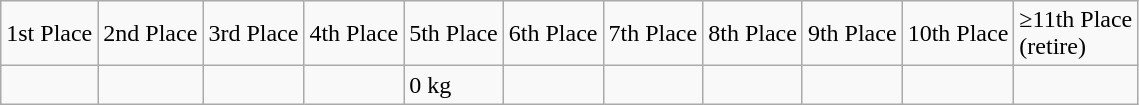<table class="wikitable">
<tr>
<td>1st  Place</td>
<td>2nd  Place</td>
<td>3rd  Place</td>
<td>4th  Place</td>
<td>5th  Place</td>
<td>6th  Place</td>
<td>7th  Place</td>
<td>8th  Place</td>
<td>9th  Place</td>
<td>10th  Place</td>
<td>≥11th  Place<br>(retire)</td>
</tr>
<tr>
<td></td>
<td></td>
<td></td>
<td></td>
<td>0 kg</td>
<td></td>
<td></td>
<td></td>
<td></td>
<td></td>
<td></td>
</tr>
</table>
